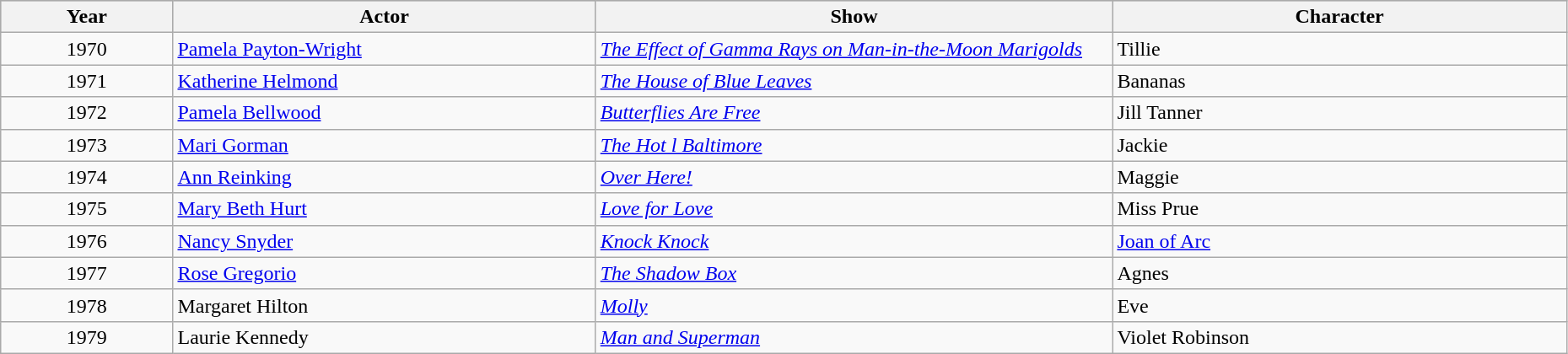<table class="wikitable" style="width:98%;">
<tr style="background:#bebebe;">
<th style="width:11%;">Year</th>
<th style="width:27%;">Actor</th>
<th style="width:33%;">Show</th>
<th style="width:29%;">Character</th>
</tr>
<tr>
<td align="center">1970</td>
<td><a href='#'>Pamela Payton-Wright</a></td>
<td><em><a href='#'>The Effect of Gamma Rays on Man-in-the-Moon Marigolds</a></em></td>
<td>Tillie</td>
</tr>
<tr>
<td align="center">1971</td>
<td><a href='#'>Katherine Helmond</a></td>
<td><em><a href='#'>The House of Blue Leaves</a></em></td>
<td>Bananas</td>
</tr>
<tr>
<td align="center">1972</td>
<td><a href='#'>Pamela Bellwood</a></td>
<td><em><a href='#'>Butterflies Are Free</a></em></td>
<td>Jill Tanner</td>
</tr>
<tr>
<td align="center">1973</td>
<td><a href='#'>Mari Gorman</a></td>
<td><em><a href='#'>The Hot l Baltimore</a></em></td>
<td>Jackie</td>
</tr>
<tr>
<td align="center">1974</td>
<td><a href='#'>Ann Reinking</a></td>
<td><em><a href='#'>Over Here!</a></em></td>
<td>Maggie</td>
</tr>
<tr>
<td align="center">1975</td>
<td><a href='#'>Mary Beth Hurt</a></td>
<td><em><a href='#'>Love for Love</a></em></td>
<td>Miss Prue</td>
</tr>
<tr>
<td align="center">1976</td>
<td><a href='#'>Nancy Snyder</a></td>
<td><em><a href='#'>Knock Knock</a></em></td>
<td><a href='#'>Joan of Arc</a></td>
</tr>
<tr>
<td align="center">1977</td>
<td><a href='#'>Rose Gregorio</a></td>
<td><em><a href='#'>The Shadow Box</a></em></td>
<td>Agnes</td>
</tr>
<tr>
<td align="center">1978</td>
<td>Margaret Hilton</td>
<td><em><a href='#'>Molly</a></em></td>
<td>Eve</td>
</tr>
<tr>
<td align="center">1979</td>
<td>Laurie Kennedy</td>
<td><em><a href='#'>Man and Superman</a></em></td>
<td>Violet Robinson</td>
</tr>
</table>
